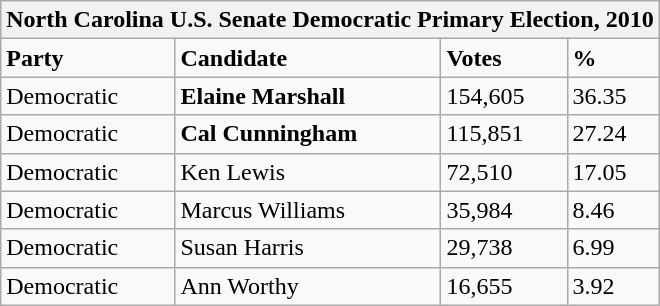<table class="wikitable">
<tr>
<th colspan="4">North Carolina U.S. Senate Democratic Primary Election, 2010</th>
</tr>
<tr>
<td><strong>Party</strong></td>
<td><strong>Candidate</strong></td>
<td><strong>Votes</strong></td>
<td><strong>%</strong></td>
</tr>
<tr>
<td>Democratic</td>
<td><strong>Elaine Marshall</strong></td>
<td>154,605</td>
<td>36.35</td>
</tr>
<tr>
<td>Democratic</td>
<td><strong>Cal Cunningham</strong></td>
<td>115,851</td>
<td>27.24</td>
</tr>
<tr>
<td>Democratic</td>
<td>Ken Lewis</td>
<td>72,510</td>
<td>17.05</td>
</tr>
<tr>
<td>Democratic</td>
<td>Marcus Williams</td>
<td>35,984</td>
<td>8.46</td>
</tr>
<tr>
<td>Democratic</td>
<td>Susan Harris</td>
<td>29,738</td>
<td>6.99</td>
</tr>
<tr>
<td>Democratic</td>
<td>Ann Worthy</td>
<td>16,655</td>
<td>3.92</td>
</tr>
</table>
